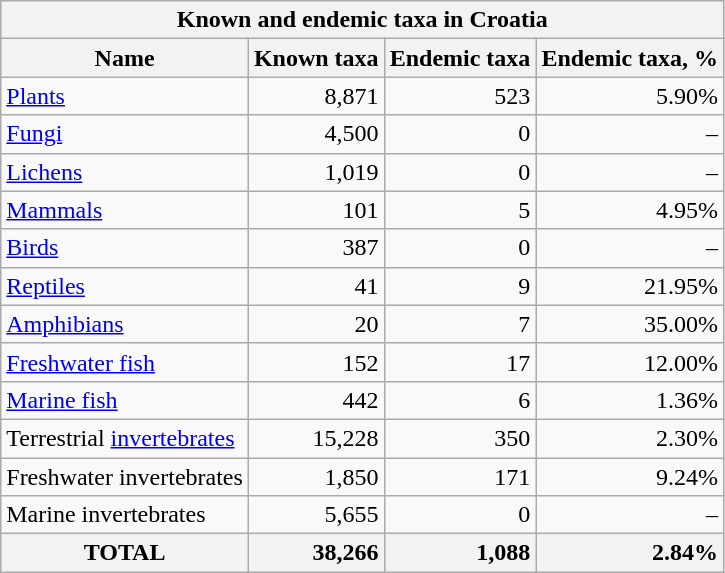<table class="wikitable sortable" style="text-align:right;">
<tr style="background:#efefef;">
<th colspan=5 style="text-align:center;">Known and endemic taxa in Croatia</th>
</tr>
<tr>
<th style="text-align:center;">Name</th>
<th style="text-align:center;">Known taxa</th>
<th style="text-align:center;">Endemic taxa</th>
<th style="text-align:center;">Endemic taxa, %</th>
</tr>
<tr>
<td align=left><a href='#'>Plants</a></td>
<td>8,871</td>
<td>523</td>
<td>5.90%</td>
</tr>
<tr>
<td align=left><a href='#'>Fungi</a></td>
<td>4,500</td>
<td>0</td>
<td>–</td>
</tr>
<tr>
<td align=left><a href='#'>Lichens</a></td>
<td>1,019</td>
<td>0</td>
<td>–</td>
</tr>
<tr>
<td align=left><a href='#'>Mammals</a></td>
<td>101</td>
<td>5</td>
<td>4.95%</td>
</tr>
<tr>
<td align=left><a href='#'>Birds</a></td>
<td>387</td>
<td>0</td>
<td>–</td>
</tr>
<tr>
<td align=left><a href='#'>Reptiles</a></td>
<td>41</td>
<td>9</td>
<td>21.95%</td>
</tr>
<tr>
<td align=left><a href='#'>Amphibians</a></td>
<td>20</td>
<td>7</td>
<td>35.00%</td>
</tr>
<tr>
<td align=left><a href='#'>Freshwater fish</a></td>
<td>152</td>
<td>17</td>
<td>12.00%</td>
</tr>
<tr>
<td align=left><a href='#'>Marine fish</a></td>
<td>442</td>
<td>6</td>
<td>1.36%</td>
</tr>
<tr>
<td align=left>Terrestrial <a href='#'>invertebrates</a></td>
<td>15,228</td>
<td>350</td>
<td>2.30%</td>
</tr>
<tr>
<td align=left>Freshwater invertebrates</td>
<td>1,850</td>
<td>171</td>
<td>9.24%</td>
</tr>
<tr>
<td align=left>Marine invertebrates</td>
<td>5,655</td>
<td>0</td>
<td>–</td>
</tr>
<tr class="sortbottom">
<th align=left>TOTAL</th>
<th style="text-align:right;">38,266</th>
<th style="text-align:right;">1,088</th>
<th style="text-align:right;">2.84%</th>
</tr>
</table>
